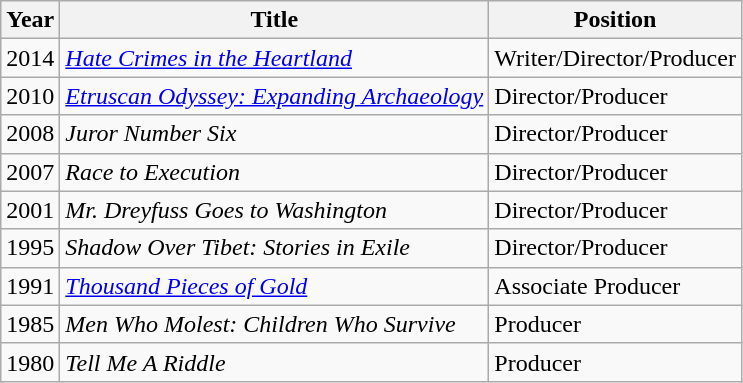<table class="wikitable">
<tr>
<th>Year</th>
<th>Title</th>
<th>Position</th>
</tr>
<tr>
<td>2014</td>
<td><em><a href='#'>Hate Crimes in the Heartland</a></em></td>
<td>Writer/Director/Producer</td>
</tr>
<tr>
<td>2010</td>
<td><em><a href='#'>Etruscan Odyssey: Expanding Archaeology</a></em></td>
<td>Director/Producer</td>
</tr>
<tr>
<td>2008</td>
<td><em>Juror Number Six</em></td>
<td>Director/Producer</td>
</tr>
<tr>
<td>2007</td>
<td><em>Race to Execution</em></td>
<td>Director/Producer</td>
</tr>
<tr>
<td>2001</td>
<td><em>Mr. Dreyfuss Goes to Washington</em></td>
<td>Director/Producer</td>
</tr>
<tr>
<td>1995</td>
<td><em>Shadow Over Tibet: Stories in Exile</em></td>
<td>Director/Producer</td>
</tr>
<tr>
<td>1991</td>
<td><em><a href='#'>Thousand Pieces of Gold</a></em></td>
<td>Associate Producer</td>
</tr>
<tr>
<td>1985</td>
<td><em>Men Who Molest: Children Who Survive</em></td>
<td>Producer</td>
</tr>
<tr>
<td>1980</td>
<td><em>Tell Me A Riddle</em></td>
<td>Producer</td>
</tr>
</table>
